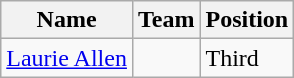<table class="wikitable">
<tr>
<th><strong>Name</strong></th>
<th><strong>Team</strong></th>
<th><strong>Position</strong></th>
</tr>
<tr>
<td><a href='#'>Laurie Allen</a></td>
<td></td>
<td>Third</td>
</tr>
</table>
